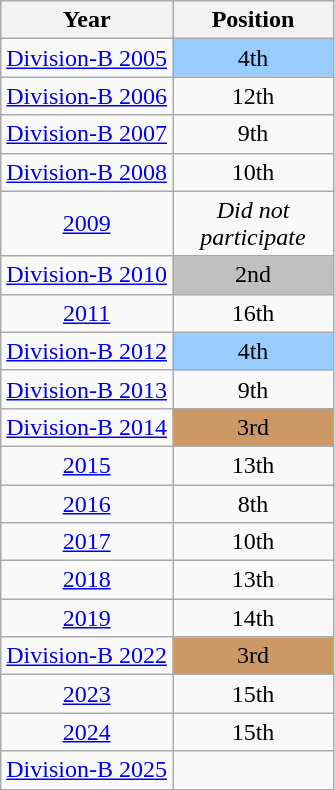<table class="wikitable" style="text-align: center;">
<tr>
<th>Year</th>
<th width="100">Position</th>
</tr>
<tr>
<td> <a href='#'>Division-B 2005</a></td>
<td style="background:#9acdff;">4th</td>
</tr>
<tr>
<td> <a href='#'>Division-B 2006</a></td>
<td>12th</td>
</tr>
<tr>
<td> <a href='#'>Division-B 2007</a></td>
<td>9th</td>
</tr>
<tr>
<td> <a href='#'>Division-B 2008</a></td>
<td>10th</td>
</tr>
<tr>
<td> <a href='#'>2009</a></td>
<td rowspan=1><em>Did not participate</em></td>
</tr>
<tr>
<td> <a href='#'>Division-B 2010</a></td>
<td style="background:silver;">2nd</td>
</tr>
<tr>
<td> <a href='#'>2011</a></td>
<td>16th</td>
</tr>
<tr>
<td> <a href='#'>Division-B 2012</a></td>
<td style="background:#9acdff;">4th</td>
</tr>
<tr>
<td> <a href='#'>Division-B 2013</a></td>
<td>9th</td>
</tr>
<tr>
<td> <a href='#'>Division-B 2014</a></td>
<td style="background:#c96;">3rd</td>
</tr>
<tr>
<td> <a href='#'>2015</a></td>
<td>13th</td>
</tr>
<tr>
<td> <a href='#'>2016</a></td>
<td>8th</td>
</tr>
<tr>
<td> <a href='#'>2017</a></td>
<td>10th</td>
</tr>
<tr>
<td> <a href='#'>2018</a></td>
<td>13th</td>
</tr>
<tr>
<td> <a href='#'>2019</a></td>
<td>14th</td>
</tr>
<tr>
<td> <a href='#'>Division-B 2022</a></td>
<td style="background:#c96;">3rd</td>
</tr>
<tr>
<td> <a href='#'>2023</a></td>
<td>15th</td>
</tr>
<tr>
<td> <a href='#'>2024</a></td>
<td>15th</td>
</tr>
<tr>
<td> <a href='#'>Division-B 2025</a></td>
<td></td>
</tr>
</table>
